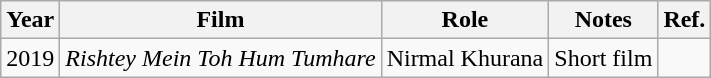<table class="wikitable sortable">
<tr>
<th>Year</th>
<th>Film</th>
<th>Role</th>
<th>Notes</th>
<th>Ref.</th>
</tr>
<tr>
<td>2019</td>
<td><em>Rishtey Mein Toh Hum Tumhare</em></td>
<td>Nirmal Khurana</td>
<td>Short film</td>
<td></td>
</tr>
</table>
